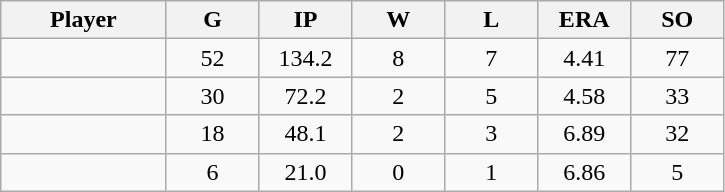<table class="wikitable sortable">
<tr>
<th bgcolor="#DDDDFF" width="16%">Player</th>
<th bgcolor="#DDDDFF" width="9%">G</th>
<th bgcolor="#DDDDFF" width="9%">IP</th>
<th bgcolor="#DDDDFF" width="9%">W</th>
<th bgcolor="#DDDDFF" width="9%">L</th>
<th bgcolor="#DDDDFF" width="9%">ERA</th>
<th bgcolor="#DDDDFF" width="9%">SO</th>
</tr>
<tr align="center">
<td></td>
<td>52</td>
<td>134.2</td>
<td>8</td>
<td>7</td>
<td>4.41</td>
<td>77</td>
</tr>
<tr align="center">
<td></td>
<td>30</td>
<td>72.2</td>
<td>2</td>
<td>5</td>
<td>4.58</td>
<td>33</td>
</tr>
<tr align="center">
<td></td>
<td>18</td>
<td>48.1</td>
<td>2</td>
<td>3</td>
<td>6.89</td>
<td>32</td>
</tr>
<tr align="center">
<td></td>
<td>6</td>
<td>21.0</td>
<td>0</td>
<td>1</td>
<td>6.86</td>
<td>5</td>
</tr>
</table>
